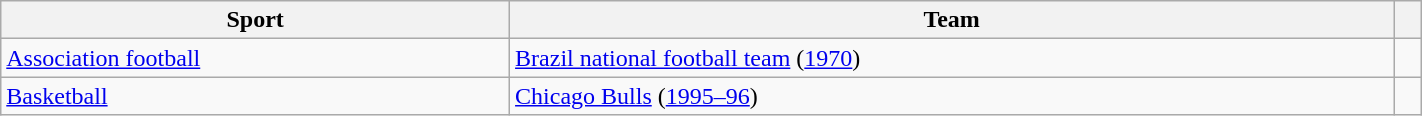<table class="wikitable mw-uncollapsed" style="width:75%;">
<tr>
<th>Sport</th>
<th>Team</th>
<th></th>
</tr>
<tr>
<td><a href='#'>Association football</a></td>
<td><a href='#'>Brazil national football team</a> (<a href='#'>1970</a>)</td>
<td></td>
</tr>
<tr>
<td><a href='#'>Basketball</a></td>
<td><a href='#'>Chicago Bulls</a> (<a href='#'>1995–96</a>)</td>
<td></td>
</tr>
</table>
